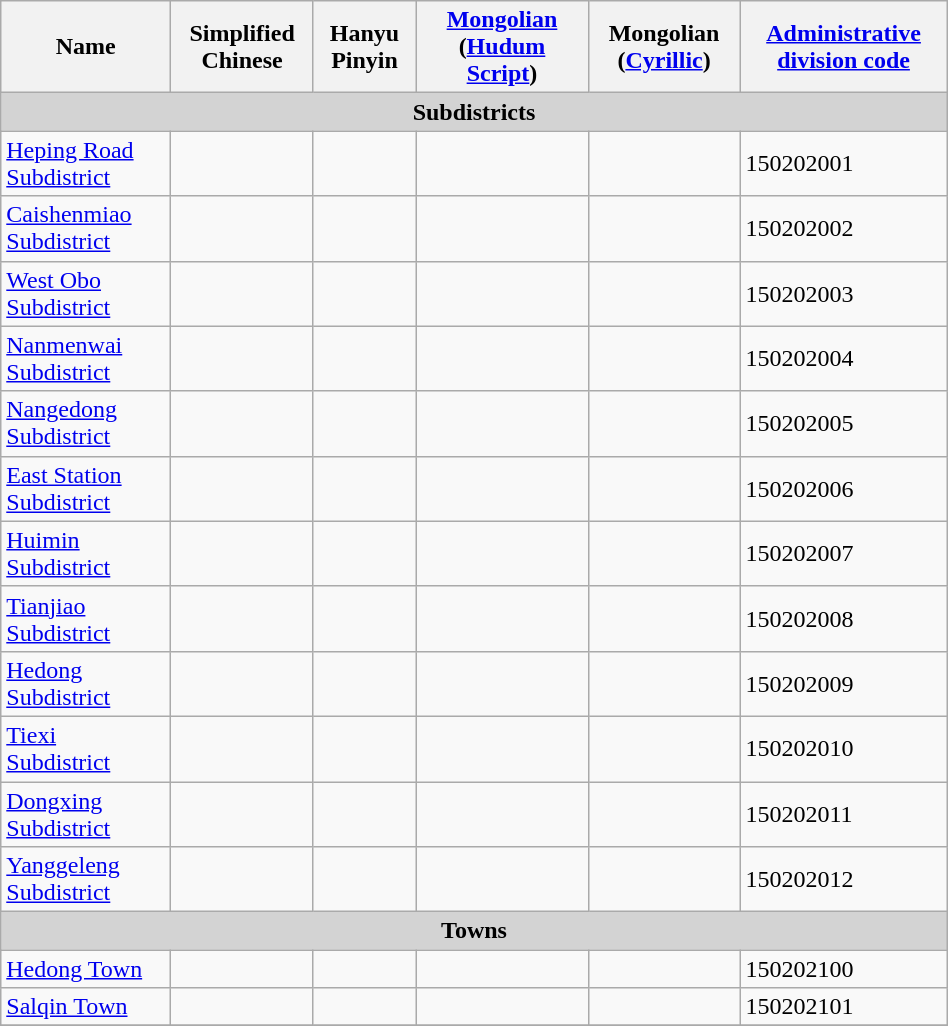<table class="wikitable" align="center" style="width:50%; border="1">
<tr>
<th>Name</th>
<th>Simplified Chinese</th>
<th>Hanyu Pinyin</th>
<th><a href='#'>Mongolian</a> (<a href='#'>Hudum Script</a>)</th>
<th>Mongolian (<a href='#'>Cyrillic</a>)</th>
<th><a href='#'>Administrative division code</a></th>
</tr>
<tr>
<td colspan="6"  style="text-align:center; background:#d3d3d3;"><strong>Subdistricts</strong></td>
</tr>
<tr --------->
<td><a href='#'>Heping Road Subdistrict</a></td>
<td></td>
<td></td>
<td></td>
<td></td>
<td>150202001</td>
</tr>
<tr>
<td><a href='#'>Caishenmiao Subdistrict</a></td>
<td></td>
<td></td>
<td></td>
<td></td>
<td>150202002</td>
</tr>
<tr>
<td><a href='#'>West Obo Subdistrict</a></td>
<td></td>
<td></td>
<td></td>
<td></td>
<td>150202003</td>
</tr>
<tr>
<td><a href='#'>Nanmenwai Subdistrict</a></td>
<td></td>
<td></td>
<td></td>
<td></td>
<td>150202004</td>
</tr>
<tr>
<td><a href='#'>Nangedong Subdistrict</a></td>
<td></td>
<td></td>
<td></td>
<td></td>
<td>150202005</td>
</tr>
<tr>
<td><a href='#'>East Station Subdistrict</a></td>
<td></td>
<td></td>
<td></td>
<td></td>
<td>150202006</td>
</tr>
<tr>
<td><a href='#'>Huimin Subdistrict</a></td>
<td></td>
<td></td>
<td></td>
<td></td>
<td>150202007</td>
</tr>
<tr>
<td><a href='#'>Tianjiao Subdistrict</a></td>
<td></td>
<td></td>
<td></td>
<td></td>
<td>150202008</td>
</tr>
<tr>
<td><a href='#'>Hedong Subdistrict</a></td>
<td></td>
<td></td>
<td></td>
<td></td>
<td>150202009</td>
</tr>
<tr>
<td><a href='#'>Tiexi Subdistrict</a></td>
<td></td>
<td></td>
<td></td>
<td></td>
<td>150202010</td>
</tr>
<tr>
<td><a href='#'>Dongxing Subdistrict</a></td>
<td></td>
<td></td>
<td></td>
<td></td>
<td>150202011</td>
</tr>
<tr>
<td><a href='#'>Yanggeleng Subdistrict</a></td>
<td></td>
<td></td>
<td></td>
<td></td>
<td>150202012</td>
</tr>
<tr>
<td colspan="6"  style="text-align:center; background:#d3d3d3;"><strong>Towns</strong></td>
</tr>
<tr --------->
<td><a href='#'>Hedong Town</a></td>
<td></td>
<td></td>
<td></td>
<td></td>
<td>150202100</td>
</tr>
<tr>
<td><a href='#'>Salqin Town</a></td>
<td></td>
<td></td>
<td></td>
<td></td>
<td>150202101</td>
</tr>
<tr>
</tr>
</table>
